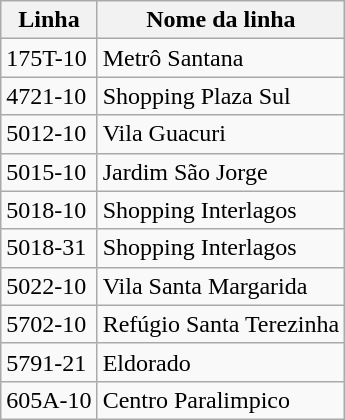<table class="wikitable">
<tr>
<th>Linha</th>
<th>Nome da linha</th>
</tr>
<tr>
<td>175T-10</td>
<td>Metrô Santana</td>
</tr>
<tr>
<td>4721-10</td>
<td>Shopping Plaza Sul</td>
</tr>
<tr>
<td>5012-10</td>
<td>Vila Guacuri</td>
</tr>
<tr>
<td>5015-10</td>
<td>Jardim São Jorge</td>
</tr>
<tr>
<td>5018-10</td>
<td>Shopping Interlagos</td>
</tr>
<tr>
<td>5018-31</td>
<td>Shopping Interlagos</td>
</tr>
<tr>
<td>5022-10</td>
<td>Vila Santa Margarida</td>
</tr>
<tr>
<td>5702-10</td>
<td>Refúgio Santa Terezinha</td>
</tr>
<tr>
<td>5791-21</td>
<td>Eldorado</td>
</tr>
<tr>
<td>605A-10</td>
<td>Centro Paralimpico</td>
</tr>
</table>
